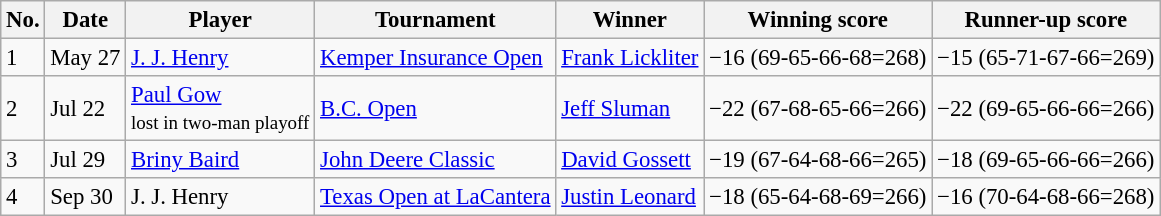<table class="wikitable" style="font-size:95%;">
<tr>
<th>No.</th>
<th>Date</th>
<th>Player</th>
<th>Tournament</th>
<th>Winner</th>
<th>Winning score</th>
<th>Runner-up score</th>
</tr>
<tr>
<td>1</td>
<td>May 27</td>
<td> <a href='#'>J. J. Henry</a></td>
<td><a href='#'>Kemper Insurance Open</a></td>
<td> <a href='#'>Frank Lickliter</a></td>
<td>−16 (69-65-66-68=268)</td>
<td>−15 (65-71-67-66=269)</td>
</tr>
<tr>
<td>2</td>
<td>Jul 22</td>
<td> <a href='#'>Paul Gow</a><br><small>lost in two-man playoff</small></td>
<td><a href='#'>B.C. Open</a></td>
<td> <a href='#'>Jeff Sluman</a></td>
<td>−22 (67-68-65-66=266)</td>
<td>−22 (69-65-66-66=266)</td>
</tr>
<tr>
<td>3</td>
<td>Jul 29</td>
<td> <a href='#'>Briny Baird</a></td>
<td><a href='#'>John Deere Classic</a></td>
<td> <a href='#'>David Gossett</a></td>
<td>−19 (67-64-68-66=265)</td>
<td>−18 (69-65-66-66=266)</td>
</tr>
<tr>
<td>4</td>
<td>Sep 30</td>
<td> J. J. Henry</td>
<td><a href='#'>Texas Open at LaCantera</a></td>
<td> <a href='#'>Justin Leonard</a></td>
<td>−18 (65-64-68-69=266)</td>
<td>−16 (70-64-68-66=268)</td>
</tr>
</table>
